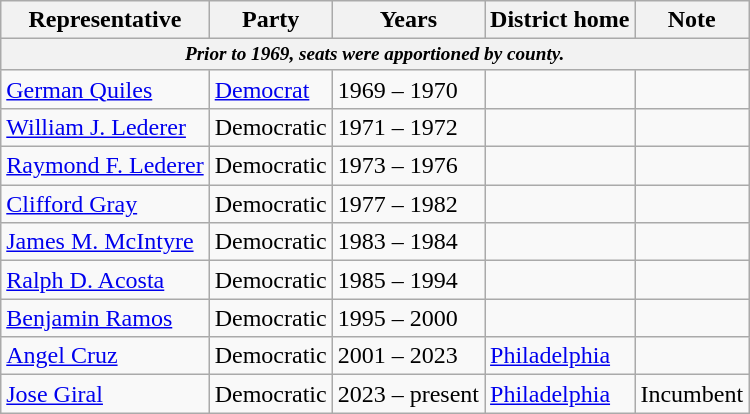<table class=wikitable>
<tr valign=bottom>
<th>Representative</th>
<th>Party</th>
<th>Years</th>
<th>District home</th>
<th>Note</th>
</tr>
<tr>
<th colspan=5 style="font-size: 80%;"><em>Prior to 1969, seats were apportioned by county.</em></th>
</tr>
<tr>
<td><a href='#'>German Quiles</a></td>
<td><a href='#'>Democrat</a></td>
<td>1969 – 1970</td>
<td></td>
<td></td>
</tr>
<tr>
<td><a href='#'>William J. Lederer</a></td>
<td>Democratic</td>
<td>1971 – 1972</td>
<td></td>
<td></td>
</tr>
<tr>
<td><a href='#'>Raymond F. Lederer</a></td>
<td>Democratic</td>
<td>1973 – 1976</td>
<td></td>
<td></td>
</tr>
<tr>
<td><a href='#'>Clifford Gray</a></td>
<td>Democratic</td>
<td>1977 – 1982</td>
<td></td>
<td></td>
</tr>
<tr>
<td><a href='#'>James M. McIntyre</a></td>
<td>Democratic</td>
<td>1983 – 1984</td>
<td></td>
<td></td>
</tr>
<tr>
<td><a href='#'>Ralph D. Acosta</a></td>
<td>Democratic</td>
<td>1985 – 1994</td>
<td></td>
<td></td>
</tr>
<tr>
<td><a href='#'>Benjamin Ramos</a></td>
<td>Democratic</td>
<td>1995 – 2000</td>
<td></td>
<td></td>
</tr>
<tr>
<td><a href='#'>Angel Cruz</a></td>
<td>Democratic</td>
<td>2001 – 2023</td>
<td><a href='#'>Philadelphia</a></td>
<td></td>
</tr>
<tr>
<td><a href='#'>Jose Giral</a></td>
<td>Democratic</td>
<td>2023 – present</td>
<td><a href='#'>Philadelphia</a></td>
<td>Incumbent</td>
</tr>
</table>
